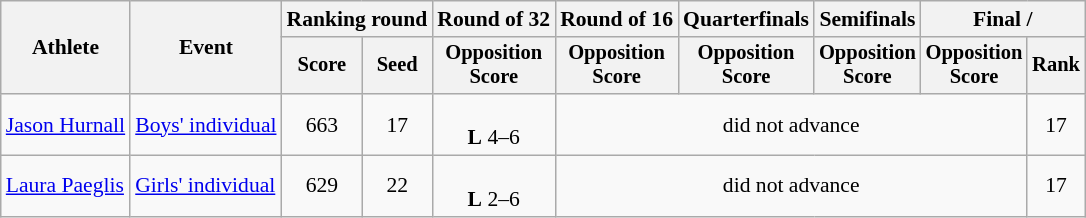<table class="wikitable" style="font-size:90%">
<tr>
<th rowspan=2>Athlete</th>
<th rowspan=2>Event</th>
<th colspan="2">Ranking round</th>
<th>Round of 32</th>
<th>Round of 16</th>
<th>Quarterfinals</th>
<th>Semifinals</th>
<th colspan="2">Final / </th>
</tr>
<tr style="font-size:95%">
<th>Score</th>
<th>Seed</th>
<th>Opposition<br>Score</th>
<th>Opposition<br>Score</th>
<th>Opposition<br>Score</th>
<th>Opposition<br>Score</th>
<th>Opposition<br>Score</th>
<th>Rank</th>
</tr>
<tr align=center>
<td align=left><a href='#'>Jason Hurnall</a></td>
<td align=left rowspan=1><a href='#'>Boys' individual</a></td>
<td>663</td>
<td>17</td>
<td><br> <strong>L</strong> 4–6</td>
<td colspan=4>did not advance</td>
<td>17</td>
</tr>
<tr align=center>
<td align=left><a href='#'>Laura Paeglis</a></td>
<td align=left><a href='#'>Girls' individual</a></td>
<td>629</td>
<td>22</td>
<td><br><strong>L</strong> 2–6</td>
<td colspan=4>did not advance</td>
<td>17</td>
</tr>
</table>
